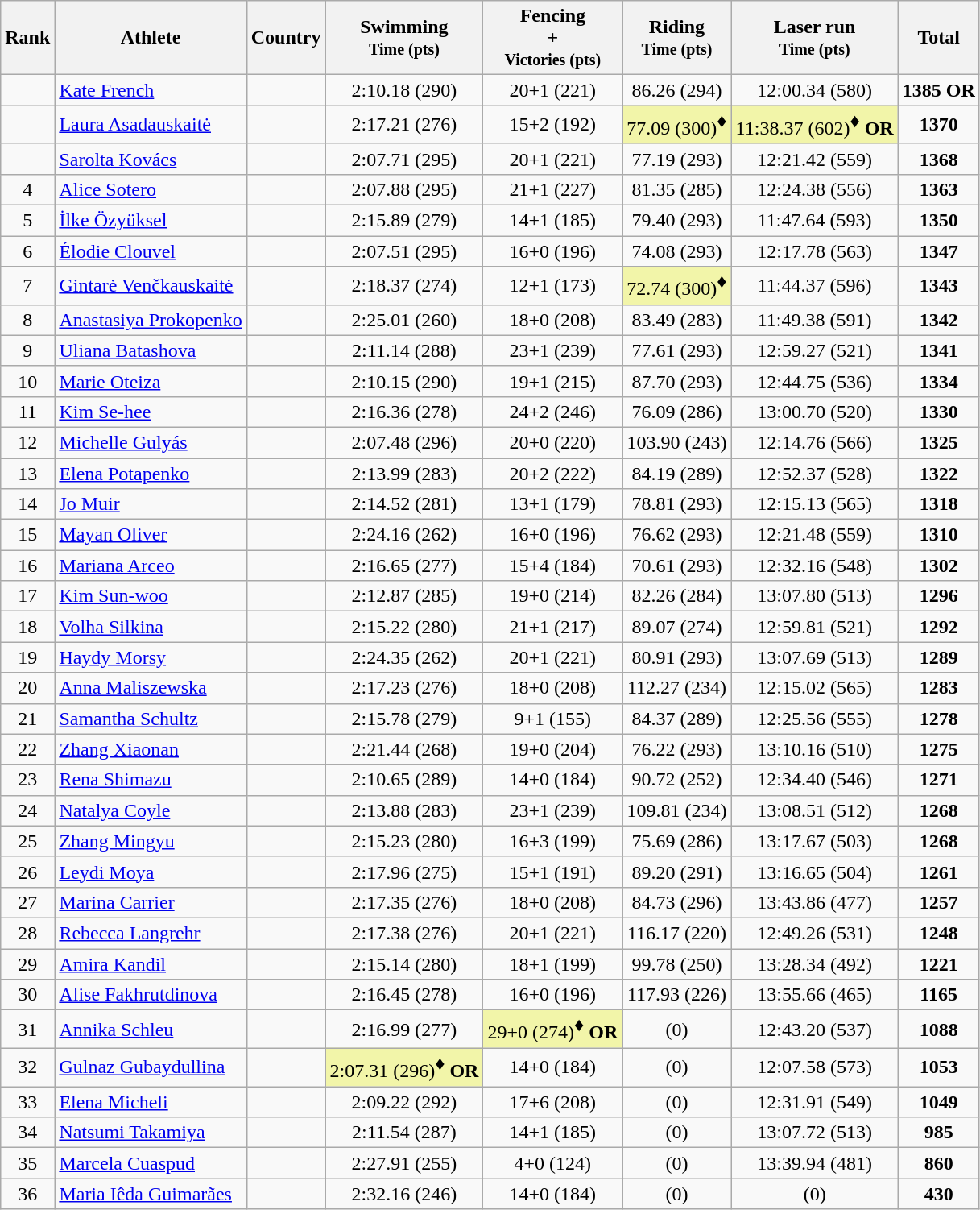<table style="text-align:center" class="wikitable sortable">
<tr>
<th>Rank</th>
<th>Athlete</th>
<th>Country</th>
<th>Swimming<br><small>Time (pts)</small></th>
<th>Fencing<br>+<br><small>Victories (pts)</small></th>
<th>Riding<br><small>Time (pts)</small></th>
<th>Laser run<br><small>Time (pts)</small></th>
<th>Total</th>
</tr>
<tr>
<td></td>
<td align=left><a href='#'>Kate French</a></td>
<td align=left></td>
<td>2:10.18 (290)</td>
<td>20+1 (221)</td>
<td data-sort-value=294>86.26 (294)</td>
<td>12:00.34 (580)</td>
<td><strong>1385 OR</strong></td>
</tr>
<tr>
<td></td>
<td align=left><a href='#'>Laura Asadauskaitė</a></td>
<td align=left></td>
<td>2:17.21 (276)</td>
<td>15+2 (192)</td>
<td bgcolor=#F2F5A9 data-sort-value=300>77.09 (300)<sup><big>♦</big></sup></td>
<td bgcolor=#F2F5A9>11:38.37 (602)<sup><big>♦</big></sup> <strong>OR</strong></td>
<td><strong>1370</strong></td>
</tr>
<tr>
<td></td>
<td align=left><a href='#'>Sarolta Kovács</a></td>
<td align=left></td>
<td>2:07.71 (295)</td>
<td>20+1 (221)</td>
<td data-sort-value=293>77.19 (293)</td>
<td>12:21.42 (559)</td>
<td><strong>1368</strong></td>
</tr>
<tr>
<td>4</td>
<td align=left><a href='#'>Alice Sotero</a></td>
<td align=left></td>
<td>2:07.88 (295)</td>
<td>21+1 (227)</td>
<td data-sort-value=285>81.35 (285)</td>
<td>12:24.38 (556)</td>
<td><strong>1363</strong></td>
</tr>
<tr>
<td>5</td>
<td align=left><a href='#'>İlke Özyüksel</a></td>
<td align=left></td>
<td>2:15.89 (279)</td>
<td>14+1 (185)</td>
<td data-sort-value=293>79.40 (293)</td>
<td>11:47.64 (593)</td>
<td><strong>1350</strong></td>
</tr>
<tr>
<td>6</td>
<td align=left><a href='#'>Élodie Clouvel</a></td>
<td align=left></td>
<td>2:07.51 (295)</td>
<td>16+0 (196)</td>
<td data-sort-value=293>74.08 (293)</td>
<td>12:17.78 (563)</td>
<td><strong>1347</strong></td>
</tr>
<tr>
<td>7</td>
<td align=left><a href='#'>Gintarė Venčkauskaitė</a></td>
<td align=left></td>
<td>2:18.37 (274)</td>
<td>12+1 (173)</td>
<td bgcolor=#F2F5A9 data-sort-value=300>72.74 (300)<sup><big>♦</big></sup></td>
<td>11:44.37 (596)</td>
<td><strong>1343</strong></td>
</tr>
<tr>
<td>8</td>
<td align=left><a href='#'>Anastasiya Prokopenko</a></td>
<td align=left></td>
<td>2:25.01 (260)</td>
<td>18+0 (208)</td>
<td data-sort-value=283>83.49 (283)</td>
<td>11:49.38 (591)</td>
<td><strong>1342</strong></td>
</tr>
<tr>
<td>9</td>
<td align=left><a href='#'>Uliana Batashova</a></td>
<td align=left></td>
<td>2:11.14 (288)</td>
<td>23+1 (239)</td>
<td data-sort-value=293>77.61 (293)</td>
<td>12:59.27 (521)</td>
<td><strong>1341</strong></td>
</tr>
<tr>
<td>10</td>
<td align=left><a href='#'>Marie Oteiza</a></td>
<td align=left></td>
<td>2:10.15 (290)</td>
<td>19+1 (215)</td>
<td data-sort-value=293>87.70 (293)</td>
<td>12:44.75 (536)</td>
<td><strong>1334</strong></td>
</tr>
<tr>
<td>11</td>
<td align=left><a href='#'>Kim Se-hee</a></td>
<td align=left></td>
<td>2:16.36 (278)</td>
<td>24+2 (246)</td>
<td data-sort-value=286>76.09 (286)</td>
<td>13:00.70 (520)</td>
<td><strong>1330</strong></td>
</tr>
<tr>
<td>12</td>
<td align=left><a href='#'>Michelle Gulyás</a></td>
<td align=left></td>
<td>2:07.48 (296)</td>
<td>20+0 (220)</td>
<td data-sort-value=243>103.90 (243)</td>
<td>12:14.76 (566)</td>
<td><strong>1325</strong></td>
</tr>
<tr>
<td>13</td>
<td align=left><a href='#'>Elena Potapenko</a></td>
<td align=left></td>
<td>2:13.99 (283)</td>
<td>20+2 (222)</td>
<td data-sort-value=289>84.19 (289)</td>
<td>12:52.37 (528)</td>
<td><strong>1322</strong></td>
</tr>
<tr>
<td>14</td>
<td align=left><a href='#'>Jo Muir</a></td>
<td align=left></td>
<td>2:14.52 (281)</td>
<td>13+1 (179)</td>
<td data-sort-value=293>78.81 (293)</td>
<td>12:15.13 (565)</td>
<td><strong>1318</strong></td>
</tr>
<tr>
<td>15</td>
<td align=left><a href='#'>Mayan Oliver</a></td>
<td align=left></td>
<td>2:24.16 (262)</td>
<td>16+0 (196)</td>
<td data-sort-value=293>76.62 (293)</td>
<td>12:21.48 (559)</td>
<td><strong>1310</strong></td>
</tr>
<tr>
<td>16</td>
<td align=left><a href='#'>Mariana Arceo</a></td>
<td align=left></td>
<td>2:16.65 (277)</td>
<td>15+4 (184)</td>
<td data-sort-value=293>70.61 (293)</td>
<td>12:32.16 (548)</td>
<td><strong>1302</strong></td>
</tr>
<tr>
<td>17</td>
<td align=left><a href='#'>Kim Sun-woo</a></td>
<td align=left></td>
<td>2:12.87 (285)</td>
<td>19+0 (214)</td>
<td data-sort-value=284>82.26 (284)</td>
<td>13:07.80 (513)</td>
<td><strong>1296</strong></td>
</tr>
<tr>
<td>18</td>
<td align=left><a href='#'>Volha Silkina</a></td>
<td align=left></td>
<td>2:15.22 (280)</td>
<td>21+1 (217)</td>
<td data-sort-value=274>89.07 (274)</td>
<td>12:59.81 (521)</td>
<td><strong>1292</strong></td>
</tr>
<tr>
<td>19</td>
<td align=left><a href='#'>Haydy Morsy</a></td>
<td align=left></td>
<td>2:24.35 (262)</td>
<td>20+1 (221)</td>
<td data-sort-value=293>80.91 (293)</td>
<td>13:07.69 (513)</td>
<td><strong>1289</strong></td>
</tr>
<tr>
<td>20</td>
<td align=left><a href='#'>Anna Maliszewska</a></td>
<td align=left></td>
<td>2:17.23 (276)</td>
<td>18+0 (208)</td>
<td data-sort-value=234>112.27 (234)</td>
<td>12:15.02 (565)</td>
<td><strong>1283</strong></td>
</tr>
<tr>
<td>21</td>
<td align=left><a href='#'>Samantha Schultz</a></td>
<td align=left></td>
<td>2:15.78 (279)</td>
<td>9+1 (155)</td>
<td data-sort-value=289>84.37 (289)</td>
<td>12:25.56 (555)</td>
<td><strong>1278</strong></td>
</tr>
<tr>
<td>22</td>
<td align=left><a href='#'>Zhang Xiaonan</a></td>
<td align=left></td>
<td>2:21.44 (268)</td>
<td>19+0 (204)</td>
<td data-sort-value=293>76.22 (293)</td>
<td>13:10.16 (510)</td>
<td><strong>1275</strong></td>
</tr>
<tr>
<td>23</td>
<td align=left><a href='#'>Rena Shimazu</a></td>
<td align=left></td>
<td>2:10.65 (289)</td>
<td>14+0 (184)</td>
<td data-sort-value=252>90.72 (252)</td>
<td>12:34.40 (546)</td>
<td><strong>1271</strong></td>
</tr>
<tr>
<td>24</td>
<td align=left><a href='#'>Natalya Coyle</a></td>
<td align=left></td>
<td>2:13.88 (283)</td>
<td>23+1 (239)</td>
<td data-sort-value=234>109.81 (234)</td>
<td>13:08.51 (512)</td>
<td><strong>1268</strong></td>
</tr>
<tr>
<td>25</td>
<td align=left><a href='#'>Zhang Mingyu</a></td>
<td align=left></td>
<td>2:15.23 (280)</td>
<td>16+3 (199)</td>
<td data-sort-value=286>75.69 (286)</td>
<td>13:17.67 (503)</td>
<td><strong>1268</strong></td>
</tr>
<tr>
<td>26</td>
<td align=left><a href='#'>Leydi Moya</a></td>
<td align=left></td>
<td>2:17.96 (275)</td>
<td>15+1 (191)</td>
<td data-sort-value=291>89.20 (291)</td>
<td>13:16.65 (504)</td>
<td><strong>1261</strong></td>
</tr>
<tr>
<td>27</td>
<td align=left><a href='#'>Marina Carrier</a></td>
<td align=left></td>
<td>2:17.35 (276)</td>
<td>18+0 (208)</td>
<td data-sort-value=296>84.73 (296)</td>
<td>13:43.86 (477)</td>
<td><strong>1257</strong></td>
</tr>
<tr>
<td>28</td>
<td align=left><a href='#'>Rebecca Langrehr</a></td>
<td align=left></td>
<td>2:17.38 (276)</td>
<td>20+1 (221)</td>
<td data-sort-value=220>116.17 (220)</td>
<td>12:49.26 (531)</td>
<td><strong>1248</strong></td>
</tr>
<tr>
<td>29</td>
<td align=left><a href='#'>Amira Kandil</a></td>
<td align=left></td>
<td>2:15.14 (280)</td>
<td>18+1 (199)</td>
<td data-sort-value=250>99.78 (250)</td>
<td>13:28.34 (492)</td>
<td><strong>1221</strong></td>
</tr>
<tr>
<td>30</td>
<td align=left><a href='#'>Alise Fakhrutdinova</a></td>
<td align=left></td>
<td>2:16.45 (278)</td>
<td>16+0 (196)</td>
<td data-sort-value=226>117.93 (226)</td>
<td>13:55.66 (465)</td>
<td><strong>1165</strong></td>
</tr>
<tr>
<td>31</td>
<td align=left><a href='#'>Annika Schleu</a></td>
<td align=left></td>
<td>2:16.99 (277)</td>
<td bgcolor=#F2F5A9>29+0 (274)<sup><big>♦</big></sup> <strong>OR</strong></td>
<td data-sort-value=0> (0)</td>
<td>12:43.20 (537)</td>
<td><strong>1088</strong></td>
</tr>
<tr>
<td>32</td>
<td align=left><a href='#'>Gulnaz Gubaydullina</a></td>
<td align=left></td>
<td bgcolor=#F2F5A9>2:07.31 (296)<sup><big>♦</big></sup> <strong>OR</strong></td>
<td>14+0 (184)</td>
<td data-sort-value=0> (0)</td>
<td>12:07.58 (573)</td>
<td><strong>1053</strong></td>
</tr>
<tr>
<td>33</td>
<td align=left><a href='#'>Elena Micheli</a></td>
<td align=left></td>
<td>2:09.22 (292)</td>
<td>17+6 (208)</td>
<td data-sort-value=0> (0)</td>
<td>12:31.91 (549)</td>
<td><strong>1049</strong></td>
</tr>
<tr>
<td>34</td>
<td align=left><a href='#'>Natsumi Takamiya</a></td>
<td align=left></td>
<td>2:11.54 (287)</td>
<td>14+1 (185)</td>
<td data-sort-value=0> (0)</td>
<td>13:07.72 (513)</td>
<td><strong>985</strong></td>
</tr>
<tr>
<td>35</td>
<td align=left><a href='#'>Marcela Cuaspud</a></td>
<td align=left></td>
<td>2:27.91 (255)</td>
<td>4+0 (124)</td>
<td data-sort-value=0> (0)</td>
<td>13:39.94 (481)</td>
<td><strong>860</strong></td>
</tr>
<tr>
<td>36</td>
<td align=left><a href='#'>Maria Iêda Guimarães</a></td>
<td align=left></td>
<td>2:32.16 (246)</td>
<td>14+0 (184)</td>
<td data-sort-value=0> (0)</td>
<td> (0)</td>
<td><strong>430</strong></td>
</tr>
</table>
